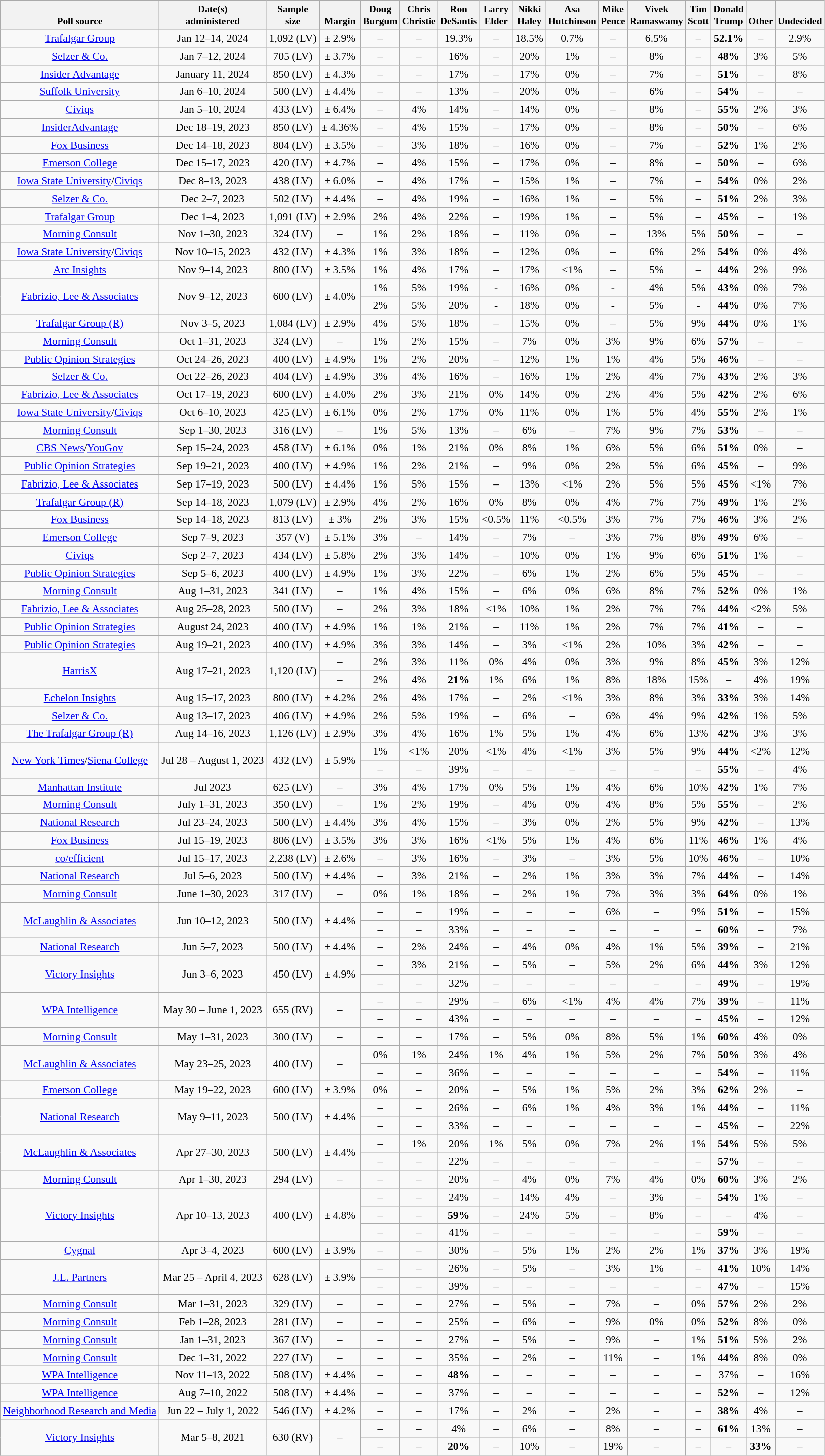<table class="wikitable mw-datatable" style="font-size:90%;text-align:center;">
<tr valign=bottom style="font-size:90%;">
<th>Poll source</th>
<th>Date(s)<br>administered</th>
<th>Sample<br>size</th>
<th>Margin<br></th>
<th>Doug<br>Burgum</th>
<th>Chris<br>Christie</th>
<th>Ron<br>DeSantis</th>
<th>Larry<br>Elder</th>
<th>Nikki<br>Haley</th>
<th>Asa<br>Hutchinson</th>
<th>Mike<br>Pence</th>
<th>Vivek<br>Ramaswamy</th>
<th>Tim<br>Scott</th>
<th>Donald<br>Trump</th>
<th>Other</th>
<th>Undecided</th>
</tr>
<tr>
<td><a href='#'>Trafalgar Group</a></td>
<td>Jan 12–14, 2024</td>
<td>1,092 (LV)</td>
<td>± 2.9%</td>
<td>–</td>
<td>–</td>
<td>19.3%</td>
<td>–</td>
<td>18.5%</td>
<td>0.7%</td>
<td>–</td>
<td>6.5%</td>
<td>–</td>
<td><strong>52.1%</strong></td>
<td>–</td>
<td>2.9%</td>
</tr>
<tr>
<td><a href='#'>Selzer & Co.</a></td>
<td>Jan 7–12, 2024</td>
<td>705 (LV)</td>
<td>± 3.7%</td>
<td>–</td>
<td>–</td>
<td>16%</td>
<td>–</td>
<td>20%</td>
<td>1%</td>
<td>–</td>
<td>8%</td>
<td>–</td>
<td><strong>48%</strong></td>
<td>3%</td>
<td>5%</td>
</tr>
<tr>
<td><a href='#'>Insider Advantage</a></td>
<td>January 11, 2024</td>
<td>850 (LV)</td>
<td>± 4.3%</td>
<td>–</td>
<td>–</td>
<td>17%</td>
<td>–</td>
<td>17%</td>
<td>0%</td>
<td>–</td>
<td>7%</td>
<td>–</td>
<td><strong>51%</strong></td>
<td>–</td>
<td>8%</td>
</tr>
<tr>
<td><a href='#'>Suffolk University</a></td>
<td>Jan 6–10, 2024</td>
<td>500 (LV)</td>
<td>± 4.4%</td>
<td>–</td>
<td>–</td>
<td>13%</td>
<td>–</td>
<td>20%</td>
<td>0%</td>
<td>–</td>
<td>6%</td>
<td>–</td>
<td><strong>54%</strong></td>
<td>–</td>
<td>–</td>
</tr>
<tr>
<td><a href='#'>Civiqs</a></td>
<td>Jan 5–10, 2024</td>
<td>433 (LV)</td>
<td>± 6.4%</td>
<td>–</td>
<td>4%</td>
<td>14%</td>
<td>–</td>
<td>14%</td>
<td>0%</td>
<td>–</td>
<td>8%</td>
<td>–</td>
<td><strong>55%</strong></td>
<td>2%</td>
<td>3%</td>
</tr>
<tr>
<td><a href='#'>InsiderAdvantage</a></td>
<td>Dec 18–19, 2023</td>
<td>850 (LV)</td>
<td>± 4.36%</td>
<td>–</td>
<td>4%</td>
<td>15%</td>
<td>–</td>
<td>17%</td>
<td>0%</td>
<td>–</td>
<td>8%</td>
<td>–</td>
<td><strong>50%</strong></td>
<td>–</td>
<td>6%</td>
</tr>
<tr>
<td><a href='#'>Fox Business</a></td>
<td>Dec 14–18, 2023</td>
<td>804 (LV)</td>
<td>± 3.5%</td>
<td>–</td>
<td>3%</td>
<td>18%</td>
<td>–</td>
<td>16%</td>
<td>0%</td>
<td>–</td>
<td>7%</td>
<td>–</td>
<td><strong>52%</strong></td>
<td>1%</td>
<td>2%</td>
</tr>
<tr>
<td><a href='#'>Emerson College</a></td>
<td>Dec 15–17, 2023</td>
<td>420 (LV)</td>
<td>± 4.7%</td>
<td>–</td>
<td>4%</td>
<td>15%</td>
<td>–</td>
<td>17%</td>
<td>0%</td>
<td>–</td>
<td>8%</td>
<td>–</td>
<td><strong>50%</strong></td>
<td>–</td>
<td>6%</td>
</tr>
<tr>
<td><a href='#'>Iowa State University</a>/<a href='#'>Civiqs</a></td>
<td>Dec 8–13, 2023</td>
<td>438 (LV)</td>
<td>± 6.0%</td>
<td>–</td>
<td>4%</td>
<td>17%</td>
<td>–</td>
<td>15%</td>
<td>1%</td>
<td>–</td>
<td>7%</td>
<td>–</td>
<td><strong>54%</strong></td>
<td>0%</td>
<td>2%</td>
</tr>
<tr>
<td><a href='#'>Selzer & Co.</a></td>
<td>Dec 2–7, 2023</td>
<td>502 (LV)</td>
<td>± 4.4%</td>
<td>–</td>
<td>4%</td>
<td>19%</td>
<td>–</td>
<td>16%</td>
<td>1%</td>
<td>–</td>
<td>5%</td>
<td>–</td>
<td><strong>51%</strong></td>
<td>2%</td>
<td>3%</td>
</tr>
<tr>
<td><a href='#'>Trafalgar Group</a></td>
<td>Dec 1–4, 2023</td>
<td>1,091 (LV)</td>
<td>± 2.9%</td>
<td>2%</td>
<td>4%</td>
<td>22%</td>
<td>–</td>
<td>19%</td>
<td>1%</td>
<td>–</td>
<td>5%</td>
<td>–</td>
<td><strong>45%</strong></td>
<td>–</td>
<td>1%</td>
</tr>
<tr>
<td><a href='#'>Morning Consult</a></td>
<td>Nov 1–30, 2023</td>
<td>324 (LV)</td>
<td>–</td>
<td>1%</td>
<td>2%</td>
<td>18%</td>
<td>–</td>
<td>11%</td>
<td>0%</td>
<td>–</td>
<td>13%</td>
<td>5%</td>
<td><strong>50%</strong></td>
<td>–</td>
<td>–</td>
</tr>
<tr>
<td><a href='#'>Iowa State University</a>/<a href='#'>Civiqs</a></td>
<td>Nov 10–15, 2023</td>
<td>432 (LV)</td>
<td>± 4.3%</td>
<td>1%</td>
<td>3%</td>
<td>18%</td>
<td>–</td>
<td>12%</td>
<td>0%</td>
<td>–</td>
<td>6%</td>
<td>2%</td>
<td><strong>54%</strong></td>
<td>0%</td>
<td>4%</td>
</tr>
<tr>
<td><a href='#'>Arc Insights</a></td>
<td>Nov 9–14, 2023</td>
<td>800 (LV)</td>
<td>± 3.5%</td>
<td>1%</td>
<td>4%</td>
<td>17%</td>
<td>–</td>
<td>17%</td>
<td><1%</td>
<td>–</td>
<td>5%</td>
<td>–</td>
<td><strong>44%</strong></td>
<td>2%</td>
<td>9%</td>
</tr>
<tr>
<td rowspan="2"><a href='#'>Fabrizio, Lee & Associates</a></td>
<td rowspan="2">Nov 9–12, 2023</td>
<td rowspan="2">600 (LV)</td>
<td rowspan="2">± 4.0%</td>
<td>1%</td>
<td>5%</td>
<td>19%</td>
<td>-</td>
<td>16%</td>
<td>0%</td>
<td>-</td>
<td>4%</td>
<td>5%</td>
<td><strong>43%</strong></td>
<td>0%</td>
<td>7%</td>
</tr>
<tr>
<td>2%</td>
<td>5%</td>
<td>20%</td>
<td>-</td>
<td>18%</td>
<td>0%</td>
<td>-</td>
<td>5%</td>
<td>-</td>
<td><strong>44%</strong></td>
<td>0%</td>
<td>7%</td>
</tr>
<tr>
<td><a href='#'>Trafalgar Group (R)</a></td>
<td>Nov 3–5, 2023</td>
<td>1,084 (LV)</td>
<td>± 2.9%</td>
<td>4%</td>
<td>5%</td>
<td>18%</td>
<td>–</td>
<td>15%</td>
<td>0%</td>
<td>–</td>
<td>5%</td>
<td>9%</td>
<td><strong>44%</strong></td>
<td>0%</td>
<td>1%</td>
</tr>
<tr>
<td><a href='#'>Morning Consult</a></td>
<td>Oct 1–31, 2023</td>
<td>324 (LV)</td>
<td>–</td>
<td>1%</td>
<td>2%</td>
<td>15%</td>
<td>–</td>
<td>7%</td>
<td>0%</td>
<td>3%</td>
<td>9%</td>
<td>6%</td>
<td><strong>57%</strong></td>
<td>–</td>
<td>–</td>
</tr>
<tr>
<td><a href='#'>Public Opinion Strategies</a></td>
<td>Oct 24–26, 2023</td>
<td>400 (LV)</td>
<td>± 4.9%</td>
<td>1%</td>
<td>2%</td>
<td>20%</td>
<td>–</td>
<td>12%</td>
<td>1%</td>
<td>1%</td>
<td>4%</td>
<td>5%</td>
<td><strong>46%</strong></td>
<td>–</td>
<td>–</td>
</tr>
<tr>
<td><a href='#'>Selzer & Co.</a></td>
<td>Oct 22–26, 2023</td>
<td>404 (LV)</td>
<td>± 4.9%</td>
<td>3%</td>
<td>4%</td>
<td>16%</td>
<td>–</td>
<td>16%</td>
<td>1%</td>
<td>2%</td>
<td>4%</td>
<td>7%</td>
<td><strong>43%</strong></td>
<td>2%</td>
<td>3%</td>
</tr>
<tr>
<td><a href='#'>Fabrizio, Lee & Associates</a></td>
<td>Oct 17–19, 2023</td>
<td>600 (LV)</td>
<td>± 4.0%</td>
<td>2%</td>
<td>3%</td>
<td>21%</td>
<td>0%</td>
<td>14%</td>
<td>0%</td>
<td>2%</td>
<td>4%</td>
<td>5%</td>
<td><strong>42%</strong></td>
<td>2%</td>
<td>6%</td>
</tr>
<tr>
<td><a href='#'>Iowa State University</a>/<a href='#'>Civiqs</a></td>
<td>Oct 6–10, 2023</td>
<td>425 (LV)</td>
<td>± 6.1%</td>
<td>0%</td>
<td>2%</td>
<td>17%</td>
<td>0%</td>
<td>11%</td>
<td>0%</td>
<td>1%</td>
<td>5%</td>
<td>4%</td>
<td><strong>55%</strong></td>
<td>2%</td>
<td>1%</td>
</tr>
<tr>
<td><a href='#'>Morning Consult</a></td>
<td>Sep 1–30, 2023</td>
<td>316 (LV)</td>
<td>–</td>
<td>1%</td>
<td>5%</td>
<td>13%</td>
<td>–</td>
<td>6%</td>
<td>–</td>
<td>7%</td>
<td>9%</td>
<td>7%</td>
<td><strong>53%</strong></td>
<td>–</td>
<td>–</td>
</tr>
<tr>
<td><a href='#'>CBS News</a>/<a href='#'>YouGov</a></td>
<td>Sep 15–24, 2023</td>
<td>458 (LV)</td>
<td>± 6.1%</td>
<td>0%</td>
<td>1%</td>
<td>21%</td>
<td>0%</td>
<td>8%</td>
<td>1%</td>
<td>6%</td>
<td>5%</td>
<td>6%</td>
<td><strong>51%</strong></td>
<td>0%</td>
<td>–</td>
</tr>
<tr>
<td><a href='#'>Public Opinion Strategies</a></td>
<td>Sep 19–21, 2023</td>
<td>400 (LV)</td>
<td>± 4.9%</td>
<td>1%</td>
<td>2%</td>
<td>21%</td>
<td>–</td>
<td>9%</td>
<td>0%</td>
<td>2%</td>
<td>5%</td>
<td>6%</td>
<td><strong>45%</strong></td>
<td>–</td>
<td>9%</td>
</tr>
<tr>
<td><a href='#'>Fabrizio, Lee & Associates</a></td>
<td>Sep 17–19, 2023</td>
<td>500 (LV)</td>
<td>± 4.4%</td>
<td>1%</td>
<td>5%</td>
<td>15%</td>
<td>–</td>
<td>13%</td>
<td><1%</td>
<td>2%</td>
<td>5%</td>
<td>5%</td>
<td><strong>45%</strong></td>
<td><1%</td>
<td>7%</td>
</tr>
<tr>
<td><a href='#'>Trafalgar Group (R)</a></td>
<td>Sep 14–18, 2023</td>
<td>1,079 (LV)</td>
<td>± 2.9%</td>
<td>4%</td>
<td>2%</td>
<td>16%</td>
<td>0%</td>
<td>8%</td>
<td>0%</td>
<td>4%</td>
<td>7%</td>
<td>7%</td>
<td><strong>49%</strong></td>
<td>1%</td>
<td>2%</td>
</tr>
<tr>
<td><a href='#'>Fox Business</a></td>
<td>Sep 14–18, 2023</td>
<td>813 (LV)</td>
<td>± 3%</td>
<td>2%</td>
<td>3%</td>
<td>15%</td>
<td><0.5%</td>
<td>11%</td>
<td><0.5%</td>
<td>3%</td>
<td>7%</td>
<td>7%</td>
<td><strong>46%</strong></td>
<td>3%</td>
<td>2%</td>
</tr>
<tr>
<td><a href='#'>Emerson College</a></td>
<td>Sep 7–9, 2023</td>
<td>357 (V)</td>
<td>± 5.1%</td>
<td>3%</td>
<td>–</td>
<td>14%</td>
<td>–</td>
<td>7%</td>
<td>–</td>
<td>3%</td>
<td>7%</td>
<td>8%</td>
<td><strong>49%</strong></td>
<td>6%</td>
<td>–</td>
</tr>
<tr>
<td><a href='#'>Civiqs</a></td>
<td>Sep 2–7, 2023</td>
<td>434 (LV)</td>
<td>± 5.8%</td>
<td>2%</td>
<td>3%</td>
<td>14%</td>
<td>–</td>
<td>10%</td>
<td>0%</td>
<td>1%</td>
<td>9%</td>
<td>6%</td>
<td><strong>51%</strong></td>
<td>1%</td>
<td>–</td>
</tr>
<tr>
<td><a href='#'>Public Opinion Strategies</a></td>
<td>Sep 5–6, 2023</td>
<td>400 (LV)</td>
<td>± 4.9%</td>
<td>1%</td>
<td>3%</td>
<td>22%</td>
<td>–</td>
<td>6%</td>
<td>1%</td>
<td>2%</td>
<td>6%</td>
<td>5%</td>
<td><strong>45%</strong></td>
<td>–</td>
<td>–</td>
</tr>
<tr>
<td><a href='#'>Morning Consult</a></td>
<td>Aug 1–31, 2023</td>
<td>341 (LV)</td>
<td>–</td>
<td>1%</td>
<td>4%</td>
<td>15%</td>
<td>–</td>
<td>6%</td>
<td>0%</td>
<td>6%</td>
<td>8%</td>
<td>7%</td>
<td><strong>52%</strong></td>
<td>0%</td>
<td>1%</td>
</tr>
<tr>
<td><a href='#'>Fabrizio, Lee & Associates</a></td>
<td>Aug 25–28, 2023</td>
<td>500 (LV)</td>
<td>–</td>
<td>2%</td>
<td>3%</td>
<td>18%</td>
<td><1%</td>
<td>10%</td>
<td>1%</td>
<td>2%</td>
<td>7%</td>
<td>7%</td>
<td><strong>44%</strong></td>
<td><2%</td>
<td>5%</td>
</tr>
<tr>
<td><a href='#'>Public Opinion Strategies</a></td>
<td>August 24, 2023</td>
<td>400 (LV)</td>
<td>± 4.9%</td>
<td>1%</td>
<td>1%</td>
<td>21%</td>
<td>–</td>
<td>11%</td>
<td>1%</td>
<td>2%</td>
<td>7%</td>
<td>7%</td>
<td><strong>41%</strong></td>
<td>–</td>
<td>–</td>
</tr>
<tr>
<td><a href='#'>Public Opinion Strategies</a></td>
<td>Aug 19–21, 2023</td>
<td>400 (LV)</td>
<td>± 4.9%</td>
<td>3%</td>
<td>3%</td>
<td>14%</td>
<td>–</td>
<td>3%</td>
<td><1%</td>
<td>2%</td>
<td>10%</td>
<td>3%</td>
<td><strong>42%</strong></td>
<td>–</td>
<td>–</td>
</tr>
<tr>
<td rowspan=2><a href='#'>HarrisX</a></td>
<td rowspan=2>Aug 17–21, 2023</td>
<td rowspan=2>1,120 (LV)</td>
<td>–</td>
<td>2%</td>
<td>3%</td>
<td>11%</td>
<td>0%</td>
<td>4%</td>
<td>0%</td>
<td>3%</td>
<td>9%</td>
<td>8%</td>
<td><strong>45%</strong></td>
<td>3%</td>
<td>12%</td>
</tr>
<tr>
<td>–</td>
<td>2%</td>
<td>4%</td>
<td><strong>21%</strong></td>
<td>1%</td>
<td>6%</td>
<td>1%</td>
<td>8%</td>
<td>18%</td>
<td>15%</td>
<td>–</td>
<td>4%</td>
<td>19%</td>
</tr>
<tr>
<td><a href='#'>Echelon Insights</a></td>
<td>Aug 15–17, 2023</td>
<td>800 (LV)</td>
<td>± 4.2%</td>
<td>2%</td>
<td>4%</td>
<td>17%</td>
<td>–</td>
<td>2%</td>
<td><1%</td>
<td>3%</td>
<td>8%</td>
<td>3%</td>
<td><strong>33%</strong></td>
<td>3%</td>
<td>14%</td>
</tr>
<tr>
<td><a href='#'>Selzer & Co.</a></td>
<td>Aug 13–17, 2023</td>
<td>406 (LV)</td>
<td>± 4.9%</td>
<td>2%</td>
<td>5%</td>
<td>19%</td>
<td>–</td>
<td>6%</td>
<td>–</td>
<td>6%</td>
<td>4%</td>
<td>9%</td>
<td><strong>42%</strong></td>
<td>1%</td>
<td>5%</td>
</tr>
<tr>
<td><a href='#'>The Trafalgar Group (R)</a></td>
<td>Aug 14–16, 2023</td>
<td>1,126 (LV)</td>
<td>± 2.9%</td>
<td>3%</td>
<td>4%</td>
<td>16%</td>
<td>1%</td>
<td>5%</td>
<td>1%</td>
<td>4%</td>
<td>6%</td>
<td>13%</td>
<td><strong>42%</strong></td>
<td>3%</td>
<td>3%</td>
</tr>
<tr>
<td rowspan=2><a href='#'>New York Times</a>/<a href='#'>Siena College</a></td>
<td rowspan=2>Jul 28 – August 1, 2023</td>
<td rowspan=2>432 (LV)</td>
<td rowspan=2>± 5.9%</td>
<td>1%</td>
<td><1%</td>
<td>20%</td>
<td><1%</td>
<td>4%</td>
<td><1%</td>
<td>3%</td>
<td>5%</td>
<td>9%</td>
<td><strong>44%</strong></td>
<td><2%</td>
<td>12%</td>
</tr>
<tr>
<td>–</td>
<td>–</td>
<td>39%</td>
<td>–</td>
<td>–</td>
<td>–</td>
<td>–</td>
<td>–</td>
<td>–</td>
<td><strong>55%</strong></td>
<td>–</td>
<td>4%</td>
</tr>
<tr>
<td><a href='#'>Manhattan Institute</a></td>
<td>Jul 2023</td>
<td>625 (LV)</td>
<td>–</td>
<td>3%</td>
<td>4%</td>
<td>17%</td>
<td>0%</td>
<td>5%</td>
<td>1%</td>
<td>4%</td>
<td>6%</td>
<td>10%</td>
<td><strong>42%</strong></td>
<td>1%</td>
<td>7%</td>
</tr>
<tr>
<td><a href='#'>Morning Consult</a></td>
<td>July 1–31, 2023</td>
<td>350 (LV)</td>
<td>–</td>
<td>1%</td>
<td>2%</td>
<td>19%</td>
<td>–</td>
<td>4%</td>
<td>0%</td>
<td>4%</td>
<td>8%</td>
<td>5%</td>
<td><strong>55%</strong></td>
<td>–</td>
<td>2%</td>
</tr>
<tr>
<td><a href='#'>National Research</a></td>
<td>Jul 23–24, 2023</td>
<td>500 (LV)</td>
<td>± 4.4%</td>
<td>3%</td>
<td>4%</td>
<td>15%</td>
<td>–</td>
<td>3%</td>
<td>0%</td>
<td>2%</td>
<td>5%</td>
<td>9%</td>
<td><strong>42%</strong></td>
<td>–</td>
<td>13%</td>
</tr>
<tr>
<td><a href='#'>Fox Business</a></td>
<td>Jul 15–19, 2023</td>
<td>806 (LV)</td>
<td>± 3.5%</td>
<td>3%</td>
<td>3%</td>
<td>16%</td>
<td><1%</td>
<td>5%</td>
<td>1%</td>
<td>4%</td>
<td>6%</td>
<td>11%</td>
<td><strong>46%</strong></td>
<td>1%</td>
<td>4%</td>
</tr>
<tr>
<td><a href='#'>co/efficient</a></td>
<td>Jul 15–17, 2023</td>
<td>2,238 (LV)</td>
<td>± 2.6%</td>
<td>–</td>
<td>3%</td>
<td>16%</td>
<td>–</td>
<td>3%</td>
<td>–</td>
<td>3%</td>
<td>5%</td>
<td>10%</td>
<td><strong>46%</strong></td>
<td>–</td>
<td>10%</td>
</tr>
<tr>
<td><a href='#'>National Research</a></td>
<td>Jul 5–6, 2023</td>
<td>500 (LV)</td>
<td>± 4.4%</td>
<td>–</td>
<td>3%</td>
<td>21%</td>
<td>–</td>
<td>2%</td>
<td>1%</td>
<td>3%</td>
<td>3%</td>
<td>7%</td>
<td><strong>44%</strong></td>
<td>–</td>
<td>14%</td>
</tr>
<tr>
<td><a href='#'>Morning Consult</a></td>
<td>June 1–30, 2023</td>
<td>317 (LV)</td>
<td>–</td>
<td>0%</td>
<td>1%</td>
<td>18%</td>
<td>–</td>
<td>2%</td>
<td>1%</td>
<td>7%</td>
<td>3%</td>
<td>3%</td>
<td><strong>64%</strong></td>
<td>0%</td>
<td>1%</td>
</tr>
<tr>
<td rowspan=2><a href='#'>McLaughlin & Associates</a></td>
<td rowspan=2>Jun 10–12, 2023</td>
<td rowspan=2>500 (LV)</td>
<td rowspan=2>± 4.4%</td>
<td>–</td>
<td>–</td>
<td>19%</td>
<td>–</td>
<td>–</td>
<td>–</td>
<td>6%</td>
<td>–</td>
<td>9%</td>
<td><strong>51%</strong></td>
<td>–</td>
<td>15%</td>
</tr>
<tr>
<td>–</td>
<td>–</td>
<td>33%</td>
<td>–</td>
<td>–</td>
<td>–</td>
<td>–</td>
<td>–</td>
<td>–</td>
<td><strong>60%</strong></td>
<td>–</td>
<td>7%</td>
</tr>
<tr>
<td><a href='#'>National Research</a></td>
<td>Jun 5–7, 2023</td>
<td>500 (LV)</td>
<td>± 4.4%</td>
<td>–</td>
<td>2%</td>
<td>24%</td>
<td>–</td>
<td>4%</td>
<td>0%</td>
<td>4%</td>
<td>1%</td>
<td>5%</td>
<td><strong>39%</strong></td>
<td>–</td>
<td>21%</td>
</tr>
<tr>
<td rowspan="2"><a href='#'>Victory Insights</a></td>
<td rowspan="2">Jun 3–6, 2023</td>
<td rowspan="2">450 (LV)</td>
<td rowspan="2">± 4.9%</td>
<td>–</td>
<td>3%</td>
<td>21%</td>
<td>–</td>
<td>5%</td>
<td>–</td>
<td>5%</td>
<td>2%</td>
<td>6%</td>
<td><strong>44%</strong></td>
<td>3%</td>
<td>12%</td>
</tr>
<tr>
<td>–</td>
<td>–</td>
<td>32%</td>
<td>–</td>
<td>–</td>
<td>–</td>
<td>–</td>
<td>–</td>
<td>–</td>
<td><strong>49%</strong></td>
<td>–</td>
<td>19%</td>
</tr>
<tr>
<td rowspan="2"><a href='#'>WPA Intelligence</a></td>
<td rowspan="2">May 30 – June 1, 2023</td>
<td rowspan="2">655 (RV)</td>
<td rowspan="2">–</td>
<td>–</td>
<td>–</td>
<td>29%</td>
<td>–</td>
<td>6%</td>
<td><1%</td>
<td>4%</td>
<td>4%</td>
<td>7%</td>
<td><strong>39%</strong></td>
<td>–</td>
<td>11%</td>
</tr>
<tr>
<td>–</td>
<td>–</td>
<td>43%</td>
<td>–</td>
<td>–</td>
<td>–</td>
<td>–</td>
<td>–</td>
<td>–</td>
<td><strong>45%</strong></td>
<td>–</td>
<td>12%</td>
</tr>
<tr>
<td><a href='#'>Morning Consult</a></td>
<td>May 1–31, 2023</td>
<td>300 (LV)</td>
<td>–</td>
<td>–</td>
<td>–</td>
<td>17%</td>
<td>–</td>
<td>5%</td>
<td>0%</td>
<td>8%</td>
<td>5%</td>
<td>1%</td>
<td><strong>60%</strong></td>
<td>4%</td>
<td>0%</td>
</tr>
<tr>
<td rowspan="2"><a href='#'>McLaughlin & Associates</a></td>
<td rowspan="2">May 23–25, 2023</td>
<td rowspan="2">400 (LV)</td>
<td rowspan="2">–</td>
<td>0%</td>
<td>1%</td>
<td>24%</td>
<td>1%</td>
<td>4%</td>
<td>1%</td>
<td>5%</td>
<td>2%</td>
<td>7%</td>
<td><strong>50%</strong></td>
<td>3%</td>
<td>4%</td>
</tr>
<tr>
<td>–</td>
<td>–</td>
<td>36%</td>
<td>–</td>
<td>–</td>
<td>–</td>
<td>–</td>
<td>–</td>
<td>–</td>
<td><strong>54%</strong></td>
<td>–</td>
<td>11%</td>
</tr>
<tr>
<td><a href='#'>Emerson College</a></td>
<td>May 19–22, 2023</td>
<td>600 (LV)</td>
<td>± 3.9%</td>
<td>0%</td>
<td>–</td>
<td>20%</td>
<td>–</td>
<td>5%</td>
<td>1%</td>
<td>5%</td>
<td>2%</td>
<td>3%</td>
<td><strong>62%</strong></td>
<td>2%</td>
<td>–</td>
</tr>
<tr>
<td rowspan="2"><a href='#'>National Research</a></td>
<td rowspan="2">May 9–11, 2023</td>
<td rowspan="2">500 (LV)</td>
<td rowspan="2">± 4.4%</td>
<td>–</td>
<td>–</td>
<td>26%</td>
<td>–</td>
<td>6%</td>
<td>1%</td>
<td>4%</td>
<td>3%</td>
<td>1%</td>
<td><strong>44%</strong></td>
<td>–</td>
<td>11%</td>
</tr>
<tr>
<td>–</td>
<td>–</td>
<td>33%</td>
<td>–</td>
<td>–</td>
<td>–</td>
<td>–</td>
<td>–</td>
<td>–</td>
<td><strong>45%</strong></td>
<td>–</td>
<td>22%</td>
</tr>
<tr>
<td rowspan="2"><a href='#'>McLaughlin & Associates</a></td>
<td rowspan="2">Apr 27–30, 2023</td>
<td rowspan="2">500 (LV)</td>
<td rowspan="2">± 4.4%</td>
<td>–</td>
<td>1%</td>
<td>20%</td>
<td>1%</td>
<td>5%</td>
<td>0%</td>
<td>7%</td>
<td>2%</td>
<td>1%</td>
<td><strong>54%</strong></td>
<td>5%</td>
<td>5%</td>
</tr>
<tr>
<td>–</td>
<td>–</td>
<td>22%</td>
<td>–</td>
<td>–</td>
<td>–</td>
<td>–</td>
<td>–</td>
<td>–</td>
<td><strong>57%</strong></td>
<td>–</td>
<td>–</td>
</tr>
<tr>
<td><a href='#'>Morning Consult</a></td>
<td>Apr 1–30, 2023</td>
<td>294 (LV)</td>
<td>–</td>
<td>–</td>
<td>–</td>
<td>20%</td>
<td>–</td>
<td>4%</td>
<td>0%</td>
<td>7%</td>
<td>4%</td>
<td>0%</td>
<td><strong>60%</strong></td>
<td>3%</td>
<td>2%</td>
</tr>
<tr>
<td rowspan="3"><a href='#'>Victory Insights</a></td>
<td rowspan="3">Apr 10–13, 2023</td>
<td rowspan="3">400 (LV)</td>
<td rowspan="3">± 4.8%</td>
<td>–</td>
<td>–</td>
<td>24%</td>
<td>–</td>
<td>14%</td>
<td>4%</td>
<td>–</td>
<td>3%</td>
<td>–</td>
<td><strong>54%</strong></td>
<td>1%</td>
<td>–</td>
</tr>
<tr>
<td>–</td>
<td>–</td>
<td><strong>59%</strong></td>
<td>–</td>
<td>24%</td>
<td>5%</td>
<td>–</td>
<td>8%</td>
<td>–</td>
<td>–</td>
<td>4%</td>
<td>–</td>
</tr>
<tr>
<td>–</td>
<td>–</td>
<td>41%</td>
<td>–</td>
<td>–</td>
<td>–</td>
<td>–</td>
<td>–</td>
<td>–</td>
<td><strong>59%</strong></td>
<td>–</td>
<td>–</td>
</tr>
<tr>
<td><a href='#'>Cygnal</a></td>
<td>Apr 3–4, 2023</td>
<td>600 (LV)</td>
<td>± 3.9%</td>
<td>–</td>
<td>–</td>
<td>30%</td>
<td>–</td>
<td>5%</td>
<td>1%</td>
<td>2%</td>
<td>2%</td>
<td>1%</td>
<td><strong>37%</strong></td>
<td>3%</td>
<td>19%</td>
</tr>
<tr>
<td rowspan="2"><a href='#'>J.L. Partners</a></td>
<td rowspan="2">Mar 25 – April 4, 2023</td>
<td rowspan="2">628 (LV)</td>
<td rowspan="2">± 3.9%</td>
<td>–</td>
<td>–</td>
<td>26%</td>
<td>–</td>
<td>5%</td>
<td>–</td>
<td>3%</td>
<td>1%</td>
<td>–</td>
<td><strong>41%</strong></td>
<td>10%</td>
<td>14%</td>
</tr>
<tr>
<td>–</td>
<td>–</td>
<td>39%</td>
<td>–</td>
<td>–</td>
<td>–</td>
<td>–</td>
<td>–</td>
<td>–</td>
<td><strong>47%</strong></td>
<td>–</td>
<td>15%</td>
</tr>
<tr>
<td><a href='#'>Morning Consult</a></td>
<td>Mar 1–31, 2023</td>
<td>329 (LV)</td>
<td>–</td>
<td>–</td>
<td>–</td>
<td>27%</td>
<td>–</td>
<td>5%</td>
<td>–</td>
<td>7%</td>
<td>–</td>
<td>0%</td>
<td><strong>57%</strong></td>
<td>2%</td>
<td>2%</td>
</tr>
<tr>
<td><a href='#'>Morning Consult</a></td>
<td>Feb 1–28, 2023</td>
<td>281 (LV)</td>
<td>–</td>
<td>–</td>
<td>–</td>
<td>25%</td>
<td>–</td>
<td>6%</td>
<td>–</td>
<td>9%</td>
<td>0%</td>
<td>0%</td>
<td><strong>52%</strong></td>
<td>8%</td>
<td>0%</td>
</tr>
<tr>
<td><a href='#'>Morning Consult</a></td>
<td>Jan 1–31, 2023</td>
<td>367 (LV)</td>
<td>–</td>
<td>–</td>
<td>–</td>
<td>27%</td>
<td>–</td>
<td>5%</td>
<td>–</td>
<td>9%</td>
<td>–</td>
<td>1%</td>
<td><strong>51%</strong></td>
<td>5%</td>
<td>2%</td>
</tr>
<tr>
<td><a href='#'>Morning Consult</a></td>
<td>Dec 1–31, 2022</td>
<td>227 (LV)</td>
<td>–</td>
<td>–</td>
<td>–</td>
<td>35%</td>
<td>–</td>
<td>2%</td>
<td>–</td>
<td>11%</td>
<td>–</td>
<td>1%</td>
<td><strong>44%</strong></td>
<td>8%</td>
<td>0%</td>
</tr>
<tr>
<td><a href='#'>WPA Intelligence</a></td>
<td>Nov 11–13, 2022</td>
<td>508 (LV)</td>
<td>± 4.4%</td>
<td>–</td>
<td>–</td>
<td><strong>48%</strong></td>
<td>–</td>
<td>–</td>
<td>–</td>
<td>–</td>
<td>–</td>
<td>–</td>
<td>37%</td>
<td>–</td>
<td>16%</td>
</tr>
<tr>
<td><a href='#'>WPA Intelligence</a></td>
<td>Aug 7–10, 2022</td>
<td>508 (LV)</td>
<td>± 4.4%</td>
<td>–</td>
<td>–</td>
<td>37%</td>
<td>–</td>
<td>–</td>
<td>–</td>
<td>–</td>
<td>–</td>
<td>–</td>
<td><strong>52%</strong></td>
<td>–</td>
<td>12%</td>
</tr>
<tr>
<td><a href='#'>Neighborhood Research and Media</a></td>
<td>Jun 22 – July 1, 2022</td>
<td>546 (LV)</td>
<td>± 4.2%</td>
<td>–</td>
<td>–</td>
<td>17%</td>
<td>–</td>
<td>2%</td>
<td>–</td>
<td>2%</td>
<td>–</td>
<td>–</td>
<td><strong>38%</strong></td>
<td>4%</td>
<td>–</td>
</tr>
<tr>
<td rowspan="2"><a href='#'>Victory Insights</a></td>
<td rowspan="2">Mar 5–8, 2021</td>
<td rowspan="2">630 (RV)</td>
<td rowspan="2">–</td>
<td>–</td>
<td>–</td>
<td>4%</td>
<td>–</td>
<td>6%</td>
<td>–</td>
<td>8%</td>
<td>–</td>
<td>–</td>
<td><strong>61%</strong></td>
<td>13%</td>
<td>–</td>
</tr>
<tr>
<td>–</td>
<td>–</td>
<td><strong>20%</strong></td>
<td>–</td>
<td>10%</td>
<td>–</td>
<td>19%</td>
<td>–</td>
<td>–</td>
<td>–</td>
<td><strong>33%</strong></td>
<td>–</td>
</tr>
</table>
